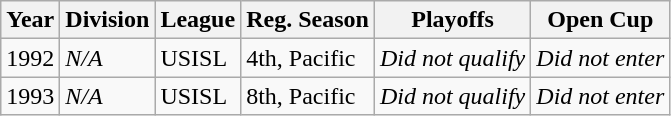<table class="wikitable">
<tr>
<th>Year</th>
<th>Division</th>
<th>League</th>
<th>Reg. Season</th>
<th>Playoffs</th>
<th>Open Cup</th>
</tr>
<tr>
<td>1992</td>
<td><em>N/A</em></td>
<td>USISL</td>
<td>4th, Pacific</td>
<td><em>Did not qualify</em></td>
<td><em>Did not enter</em></td>
</tr>
<tr>
<td>1993</td>
<td><em>N/A</em></td>
<td>USISL</td>
<td>8th, Pacific</td>
<td><em>Did not qualify</em></td>
<td><em>Did not enter</em></td>
</tr>
</table>
